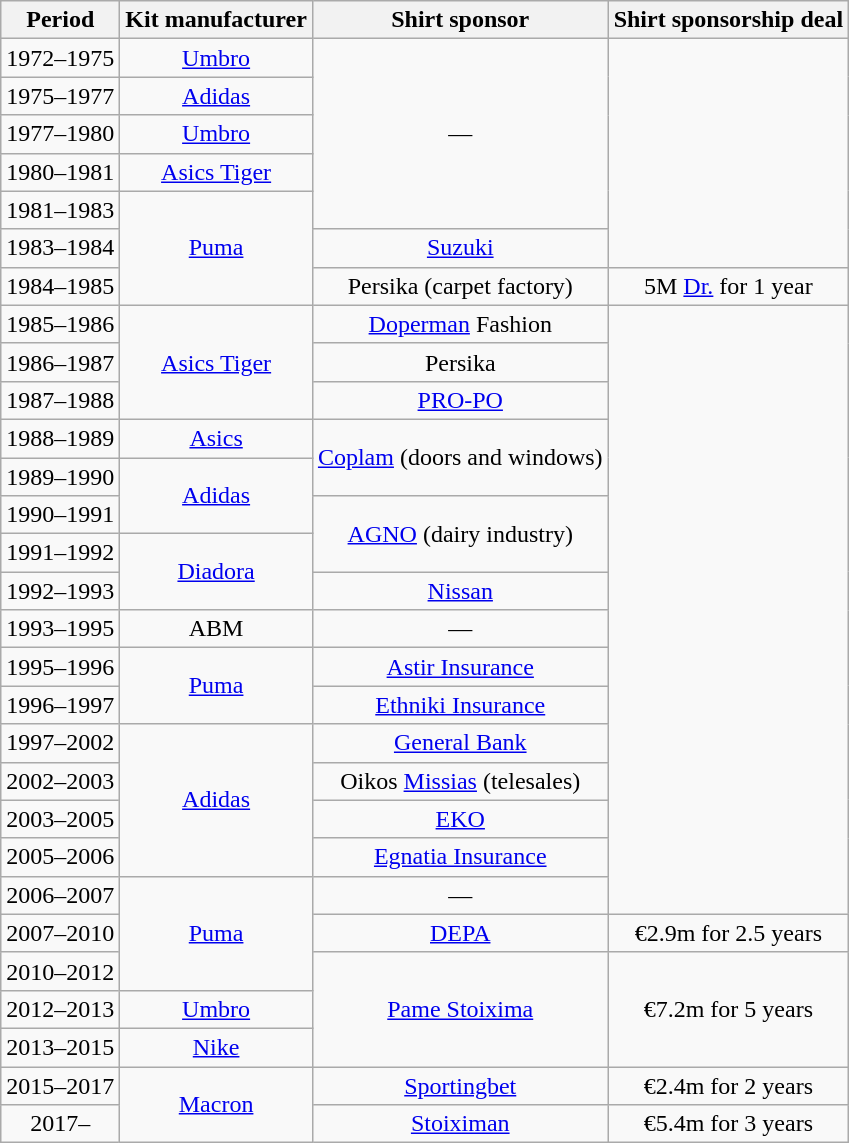<table class="wikitable" style="text-align: center">
<tr>
<th>Period</th>
<th>Kit manufacturer</th>
<th>Shirt sponsor</th>
<th>Shirt sponsorship deal</th>
</tr>
<tr>
<td>1972–1975</td>
<td><a href='#'>Umbro</a></td>
<td rowspan=5>—</td>
</tr>
<tr>
<td>1975–1977</td>
<td><a href='#'>Adidas</a></td>
</tr>
<tr>
<td>1977–1980</td>
<td><a href='#'>Umbro</a></td>
</tr>
<tr>
<td>1980–1981</td>
<td><a href='#'>Asics Tiger</a></td>
</tr>
<tr>
<td>1981–1983</td>
<td rowspan=3><a href='#'>Puma</a></td>
</tr>
<tr>
<td>1983–1984</td>
<td><a href='#'>Suzuki</a></td>
</tr>
<tr>
<td>1984–1985</td>
<td>Persika (carpet factory)</td>
<td>5M <a href='#'>Dr.</a> for 1 year</td>
</tr>
<tr>
<td>1985–1986</td>
<td rowspan=3><a href='#'>Asics Tiger</a></td>
<td><a href='#'>Doperman</a> Fashion</td>
</tr>
<tr>
<td>1986–1987</td>
<td>Persika</td>
</tr>
<tr>
<td>1987–1988</td>
<td><a href='#'>PRO-PO</a></td>
</tr>
<tr>
<td>1988–1989</td>
<td><a href='#'>Asics</a></td>
<td rowspan=2><a href='#'>Coplam</a> (doors and windows)</td>
</tr>
<tr>
<td>1989–1990</td>
<td rowspan=2><a href='#'>Adidas</a></td>
</tr>
<tr>
<td>1990–1991</td>
<td rowspan=2><a href='#'>AGNO</a> (dairy industry)</td>
</tr>
<tr>
<td>1991–1992</td>
<td rowspan=2><a href='#'>Diadora</a></td>
</tr>
<tr>
<td>1992–1993</td>
<td><a href='#'>Nissan</a></td>
</tr>
<tr>
<td>1993–1995</td>
<td>ABM</td>
<td>—</td>
</tr>
<tr>
<td>1995–1996</td>
<td rowspan=2><a href='#'>Puma</a></td>
<td><a href='#'>Astir Insurance</a></td>
</tr>
<tr>
<td>1996–1997</td>
<td><a href='#'>Ethniki Insurance</a></td>
</tr>
<tr>
<td>1997–2002</td>
<td rowspan=4><a href='#'>Adidas</a></td>
<td><a href='#'>General Bank</a></td>
</tr>
<tr>
<td>2002–2003</td>
<td>Oikos <a href='#'>Missias</a> (telesales)</td>
</tr>
<tr>
<td>2003–2005</td>
<td><a href='#'>EKO</a></td>
</tr>
<tr>
<td>2005–2006</td>
<td><a href='#'>Egnatia Insurance</a></td>
</tr>
<tr>
<td>2006–2007</td>
<td rowspan=3><a href='#'>Puma</a></td>
<td>—</td>
</tr>
<tr>
<td>2007–2010</td>
<td><a href='#'>DEPA</a></td>
<td>€2.9m for 2.5 years</td>
</tr>
<tr>
<td>2010–2012</td>
<td rowspan=3><a href='#'>Pame Stoixima</a></td>
<td rowspan=3>€7.2m for 5 years</td>
</tr>
<tr>
<td>2012–2013</td>
<td><a href='#'>Umbro</a></td>
</tr>
<tr>
<td>2013–2015</td>
<td><a href='#'>Nike</a></td>
</tr>
<tr>
<td>2015–2017</td>
<td rowspan=2><a href='#'>Macron</a></td>
<td><a href='#'>Sportingbet</a></td>
<td>€2.4m for 2 years</td>
</tr>
<tr>
<td>2017–</td>
<td><a href='#'>Stoiximan</a></td>
<td>€5.4m for 3 years</td>
</tr>
</table>
